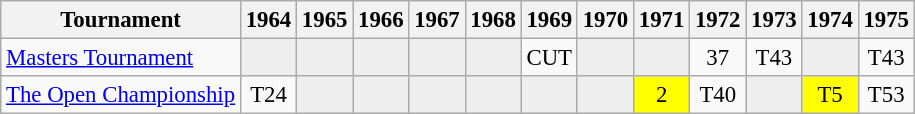<table class="wikitable" style="font-size:95%;text-align:center;">
<tr>
<th>Tournament</th>
<th>1964</th>
<th>1965</th>
<th>1966</th>
<th>1967</th>
<th>1968</th>
<th>1969</th>
<th>1970</th>
<th>1971</th>
<th>1972</th>
<th>1973</th>
<th>1974</th>
<th>1975</th>
</tr>
<tr>
<td align=left><a href='#'>Masters Tournament</a></td>
<td style="background:#eeeeee;"></td>
<td style="background:#eeeeee;"></td>
<td style="background:#eeeeee;"></td>
<td style="background:#eeeeee;"></td>
<td style="background:#eeeeee;"></td>
<td>CUT</td>
<td style="background:#eeeeee;"></td>
<td style="background:#eeeeee;"></td>
<td>37</td>
<td>T43</td>
<td style="background:#eeeeee;"></td>
<td>T43</td>
</tr>
<tr>
<td align=left><a href='#'>The Open Championship</a></td>
<td>T24</td>
<td style="background:#eeeeee;"></td>
<td style="background:#eeeeee;"></td>
<td style="background:#eeeeee;"></td>
<td style="background:#eeeeee;"></td>
<td style="background:#eeeeee;"></td>
<td style="background:#eeeeee;"></td>
<td style="background:yellow;">2</td>
<td>T40</td>
<td style="background:#eeeeee;"></td>
<td style="background:yellow;">T5</td>
<td>T53</td>
</tr>
</table>
